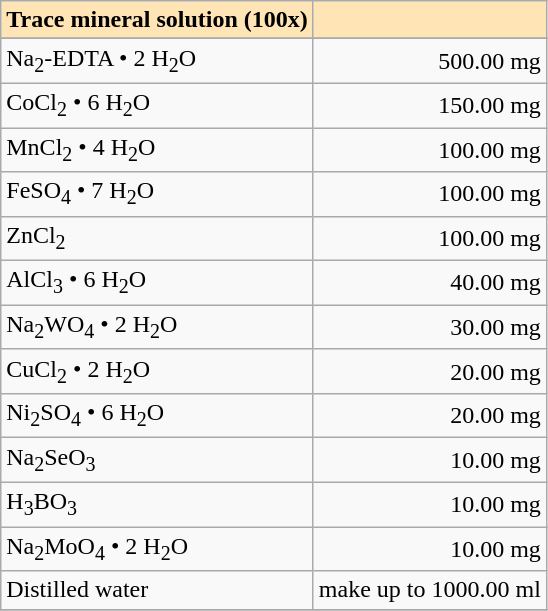<table class="wikitable">
<tr>
<th style="background-color:#FFE4B5">Trace mineral solution (100x)</th>
<th style="background-color:#FFE4B5"></th>
</tr>
<tr>
</tr>
<tr>
<td>Na<sub>2</sub>-EDTA • 2 H<sub>2</sub>O</td>
<td align="right">500.00 mg</td>
</tr>
<tr>
<td>CoCl<sub>2</sub> • 6 H<sub>2</sub>O</td>
<td align="right">150.00 mg</td>
</tr>
<tr>
<td>MnCl<sub>2</sub> • 4 H<sub>2</sub>O</td>
<td align="right">100.00 mg</td>
</tr>
<tr>
<td>FeSO<sub>4</sub> • 7 H<sub>2</sub>O</td>
<td align="right">100.00 mg</td>
</tr>
<tr>
<td>ZnCl<sub>2</sub></td>
<td align="right">100.00 mg</td>
</tr>
<tr>
<td>AlCl<sub>3</sub> • 6 H<sub>2</sub>O</td>
<td align="right">40.00 mg</td>
</tr>
<tr>
<td>Na<sub>2</sub>WO<sub>4</sub> • 2 H<sub>2</sub>O</td>
<td align="right">30.00 mg</td>
</tr>
<tr>
<td>CuCl<sub>2</sub> • 2 H<sub>2</sub>O</td>
<td align="right">20.00 mg</td>
</tr>
<tr>
<td>Ni<sub>2</sub>SO<sub>4</sub> • 6 H<sub>2</sub>O</td>
<td align="right">20.00 mg</td>
</tr>
<tr>
<td>Na<sub>2</sub>SeO<sub>3</sub></td>
<td align="right">10.00 mg</td>
</tr>
<tr>
<td>H<sub>3</sub>BO<sub>3</sub></td>
<td align="right">10.00 mg</td>
</tr>
<tr>
<td>Na<sub>2</sub>MoO<sub>4</sub> • 2 H<sub>2</sub>O</td>
<td align="right">10.00 mg</td>
</tr>
<tr>
<td>Distilled water</td>
<td align="right">make up to 1000.00 ml</td>
</tr>
<tr>
</tr>
</table>
